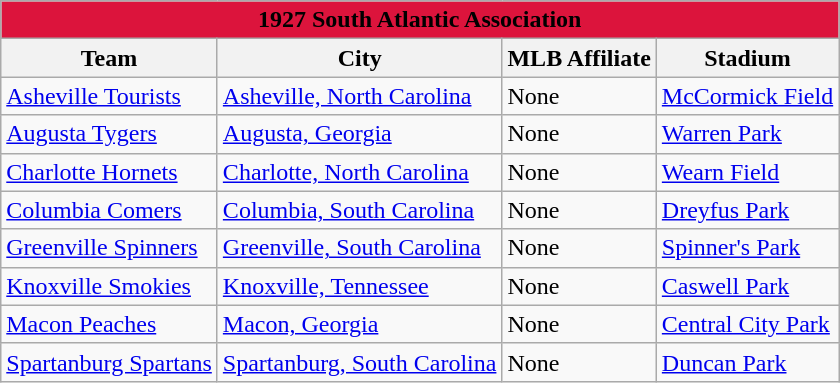<table class="wikitable" style="width:auto">
<tr>
<td bgcolor="#DC143C" align="center" colspan="7"><strong><span>1927 South Atlantic Association</span></strong></td>
</tr>
<tr>
<th>Team</th>
<th>City</th>
<th>MLB Affiliate</th>
<th>Stadium</th>
</tr>
<tr>
<td><a href='#'>Asheville Tourists</a></td>
<td><a href='#'>Asheville, North Carolina</a></td>
<td>None</td>
<td><a href='#'>McCormick Field</a></td>
</tr>
<tr>
<td><a href='#'>Augusta Tygers</a></td>
<td><a href='#'>Augusta, Georgia</a></td>
<td>None</td>
<td><a href='#'>Warren Park</a></td>
</tr>
<tr>
<td><a href='#'>Charlotte Hornets</a></td>
<td><a href='#'>Charlotte, North Carolina</a></td>
<td>None</td>
<td><a href='#'>Wearn Field</a></td>
</tr>
<tr>
<td><a href='#'>Columbia Comers</a></td>
<td><a href='#'>Columbia, South Carolina</a></td>
<td>None</td>
<td><a href='#'>Dreyfus Park</a></td>
</tr>
<tr>
<td><a href='#'>Greenville Spinners</a></td>
<td><a href='#'>Greenville, South Carolina</a></td>
<td>None</td>
<td><a href='#'>Spinner's Park</a></td>
</tr>
<tr>
<td><a href='#'>Knoxville Smokies</a></td>
<td><a href='#'>Knoxville, Tennessee</a></td>
<td>None</td>
<td><a href='#'>Caswell Park</a></td>
</tr>
<tr>
<td><a href='#'>Macon Peaches</a></td>
<td><a href='#'>Macon, Georgia</a></td>
<td>None</td>
<td><a href='#'>Central City Park</a></td>
</tr>
<tr>
<td><a href='#'>Spartanburg Spartans</a></td>
<td><a href='#'>Spartanburg, South Carolina</a></td>
<td>None</td>
<td><a href='#'>Duncan Park</a></td>
</tr>
</table>
